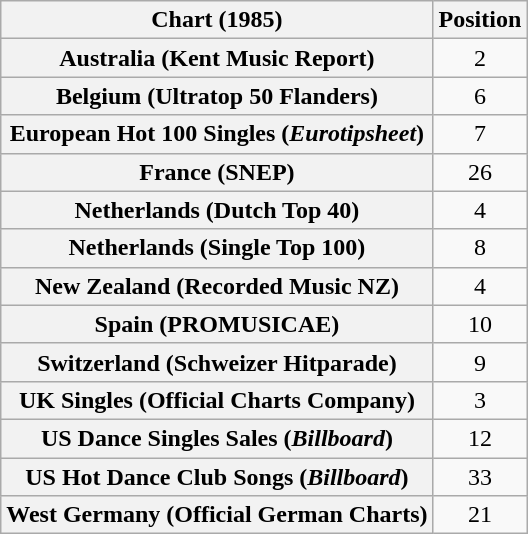<table class="wikitable sortable plainrowheaders" style="text-align:center">
<tr>
<th>Chart (1985)</th>
<th>Position</th>
</tr>
<tr>
<th scope="row">Australia (Kent Music Report)<br></th>
<td>2</td>
</tr>
<tr>
<th scope="row">Belgium (Ultratop 50 Flanders)</th>
<td>6</td>
</tr>
<tr>
<th scope="row">European Hot 100 Singles (<em>Eurotipsheet</em>)</th>
<td>7</td>
</tr>
<tr>
<th scope="row">France (SNEP)</th>
<td>26</td>
</tr>
<tr>
<th scope="row">Netherlands (Dutch Top 40)</th>
<td>4</td>
</tr>
<tr>
<th scope="row">Netherlands (Single Top 100)</th>
<td>8</td>
</tr>
<tr>
<th scope="row">New Zealand (Recorded Music NZ)</th>
<td>4</td>
</tr>
<tr>
<th scope="row">Spain (PROMUSICAE)</th>
<td>10</td>
</tr>
<tr>
<th scope="row">Switzerland (Schweizer Hitparade)</th>
<td>9</td>
</tr>
<tr>
<th scope="row">UK Singles (Official Charts Company)</th>
<td>3</td>
</tr>
<tr>
<th scope="row">US Dance Singles Sales (<em>Billboard</em>)<br></th>
<td>12</td>
</tr>
<tr>
<th scope="row">US Hot Dance Club Songs (<em>Billboard</em>)<br></th>
<td>33</td>
</tr>
<tr>
<th scope="row">West Germany (Official German Charts)</th>
<td>21</td>
</tr>
</table>
